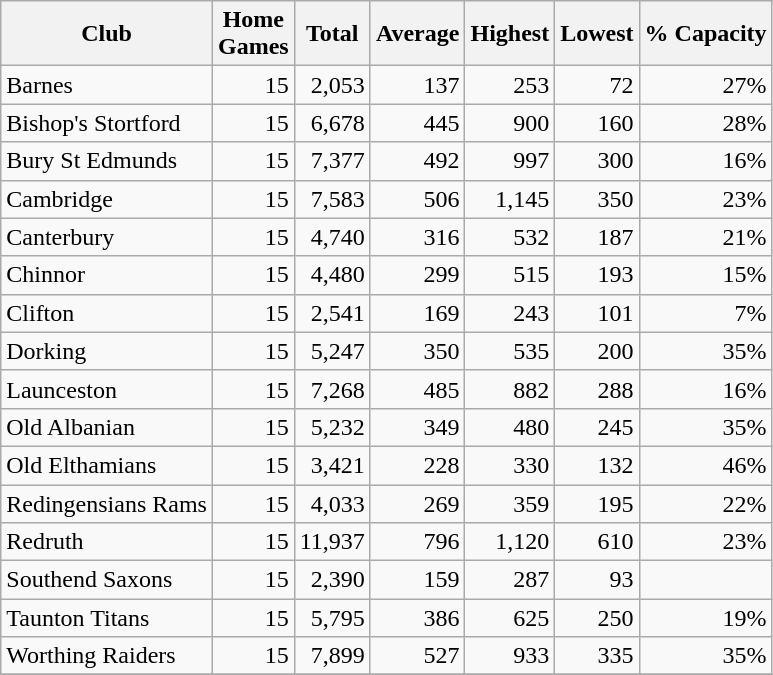<table class="wikitable sortable" style="text-align:right">
<tr>
<th>Club</th>
<th>Home<br>Games</th>
<th>Total</th>
<th>Average</th>
<th>Highest</th>
<th>Lowest</th>
<th>% Capacity</th>
</tr>
<tr>
<td style="text-align:left">Barnes</td>
<td>15</td>
<td>2,053</td>
<td>137</td>
<td>253</td>
<td>72</td>
<td>27%</td>
</tr>
<tr>
<td style="text-align:left">Bishop's Stortford</td>
<td>15</td>
<td>6,678</td>
<td>445</td>
<td>900</td>
<td>160</td>
<td>28%</td>
</tr>
<tr>
<td style="text-align:left">Bury St Edmunds</td>
<td>15</td>
<td>7,377</td>
<td>492</td>
<td>997</td>
<td>300</td>
<td>16%</td>
</tr>
<tr>
<td style="text-align:left">Cambridge</td>
<td>15</td>
<td>7,583</td>
<td>506</td>
<td>1,145</td>
<td>350</td>
<td>23%</td>
</tr>
<tr>
<td style="text-align:left">Canterbury</td>
<td>15</td>
<td>4,740</td>
<td>316</td>
<td>532</td>
<td>187</td>
<td>21%</td>
</tr>
<tr>
<td style="text-align:left">Chinnor</td>
<td>15</td>
<td>4,480</td>
<td>299</td>
<td>515</td>
<td>193</td>
<td>15%</td>
</tr>
<tr>
<td style="text-align:left">Clifton</td>
<td>15</td>
<td>2,541</td>
<td>169</td>
<td>243</td>
<td>101</td>
<td>7%</td>
</tr>
<tr>
<td style="text-align:left">Dorking</td>
<td>15</td>
<td>5,247</td>
<td>350</td>
<td>535</td>
<td>200</td>
<td>35%</td>
</tr>
<tr>
<td style="text-align:left">Launceston</td>
<td>15</td>
<td>7,268</td>
<td>485</td>
<td>882</td>
<td>288</td>
<td>16%</td>
</tr>
<tr>
<td style="text-align:left">Old Albanian</td>
<td>15</td>
<td>5,232</td>
<td>349</td>
<td>480</td>
<td>245</td>
<td>35%</td>
</tr>
<tr>
<td style="text-align:left">Old Elthamians</td>
<td>15</td>
<td>3,421</td>
<td>228</td>
<td>330</td>
<td>132</td>
<td>46%</td>
</tr>
<tr>
<td style="text-align:left">Redingensians Rams</td>
<td>15</td>
<td>4,033</td>
<td>269</td>
<td>359</td>
<td>195</td>
<td>22%</td>
</tr>
<tr>
<td style="text-align:left">Redruth</td>
<td>15</td>
<td>11,937</td>
<td>796</td>
<td>1,120</td>
<td>610</td>
<td>23%</td>
</tr>
<tr>
<td style="text-align:left">Southend Saxons</td>
<td>15</td>
<td>2,390</td>
<td>159</td>
<td>287</td>
<td>93</td>
<td></td>
</tr>
<tr>
<td style="text-align:left">Taunton Titans</td>
<td>15</td>
<td>5,795</td>
<td>386</td>
<td>625</td>
<td>250</td>
<td>19%</td>
</tr>
<tr>
<td style="text-align:left">Worthing Raiders</td>
<td>15</td>
<td>7,899</td>
<td>527</td>
<td>933</td>
<td>335</td>
<td>35%</td>
</tr>
<tr>
</tr>
</table>
